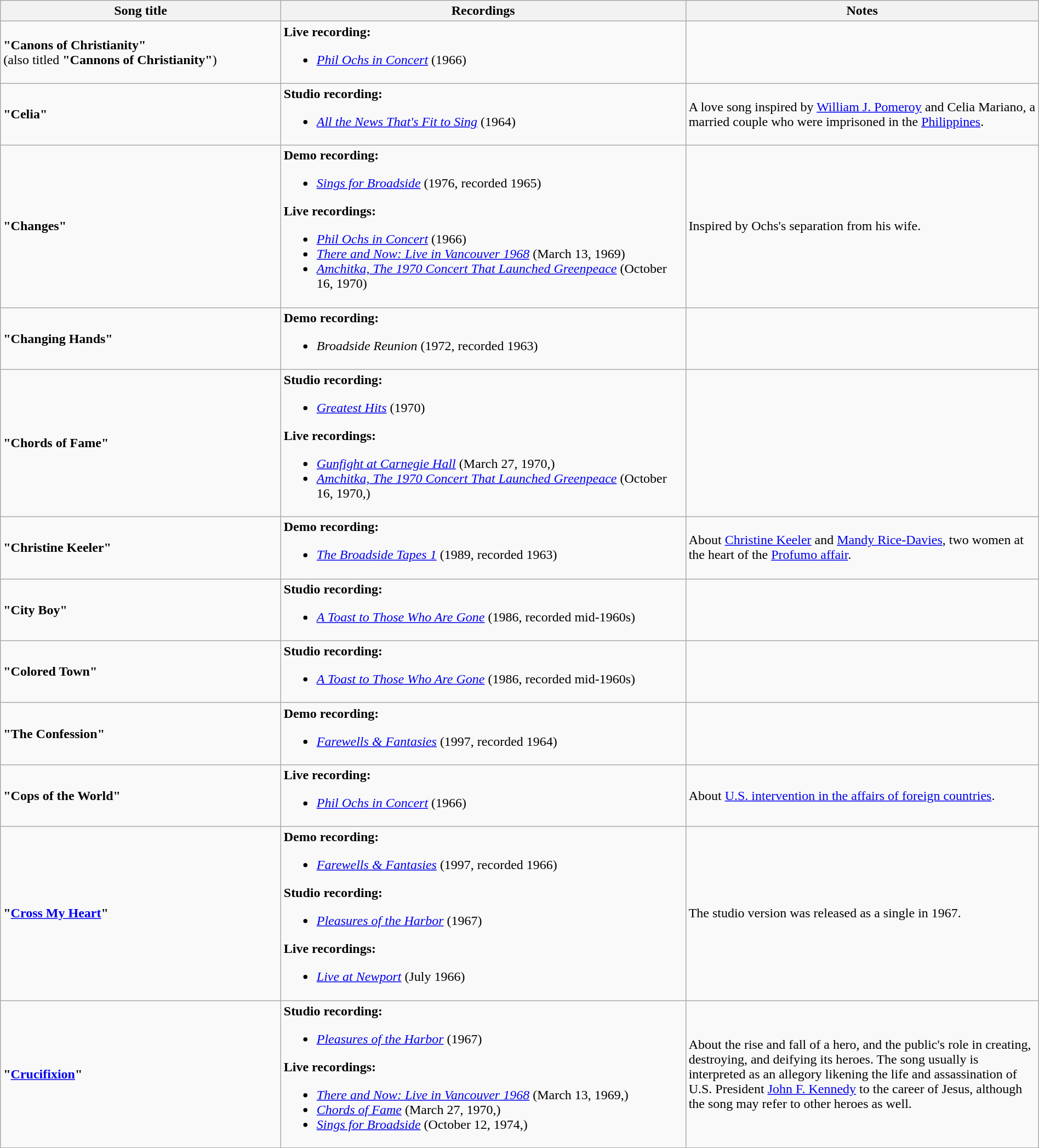<table class="wikitable" width="100%">
<tr>
<th width="27%">Song title</th>
<th width="39%">Recordings</th>
<th width="34%">Notes</th>
</tr>
<tr>
<td><strong>"Canons of Christianity"</strong><br>(also titled <strong>"Cannons of Christianity"</strong>)</td>
<td><strong>Live recording:</strong><br><ul><li><em><a href='#'>Phil Ochs in Concert</a></em> (1966)</li></ul></td>
<td></td>
</tr>
<tr>
<td><strong>"Celia"</strong></td>
<td><strong>Studio recording:</strong><br><ul><li><em><a href='#'>All the News That's Fit to Sing</a></em> (1964)</li></ul></td>
<td>A love song inspired by <a href='#'>William J. Pomeroy</a> and Celia Mariano, a married couple who were imprisoned in the <a href='#'>Philippines</a>.</td>
</tr>
<tr>
<td><strong>"Changes"</strong></td>
<td><strong>Demo recording:</strong><br><ul><li><em><a href='#'>Sings for Broadside</a></em> (1976, recorded 1965)</li></ul><strong>Live recordings:</strong><ul><li><em><a href='#'>Phil Ochs in Concert</a></em> (1966)</li><li><em><a href='#'>There and Now: Live in Vancouver 1968</a></em> (March 13, 1969)</li><li><em><a href='#'>Amchitka, The 1970 Concert That Launched Greenpeace</a></em> (October 16, 1970)</li></ul></td>
<td>Inspired by Ochs's separation from his wife.</td>
</tr>
<tr>
<td><strong>"Changing Hands"</strong></td>
<td><strong>Demo recording:</strong><br><ul><li><em>Broadside Reunion</em> (1972, recorded 1963)</li></ul></td>
<td></td>
</tr>
<tr>
<td><strong>"Chords of Fame"</strong></td>
<td><strong>Studio recording:</strong><br><ul><li><em><a href='#'>Greatest Hits</a></em> (1970)</li></ul><strong>Live recordings:</strong><ul><li><em><a href='#'>Gunfight at Carnegie Hall</a></em> (March 27, 1970,)</li><li><em><a href='#'>Amchitka, The 1970 Concert That Launched Greenpeace</a></em> (October 16, 1970,)</li></ul></td>
<td></td>
</tr>
<tr>
<td><strong>"Christine Keeler"</strong></td>
<td><strong>Demo recording:</strong><br><ul><li><em><a href='#'>The Broadside Tapes 1</a></em> (1989, recorded 1963)</li></ul></td>
<td>About <a href='#'>Christine Keeler</a> and <a href='#'>Mandy Rice-Davies</a>, two women at the heart of the <a href='#'>Profumo affair</a>.</td>
</tr>
<tr>
<td><strong>"City Boy"</strong></td>
<td><strong>Studio recording:</strong><br><ul><li><em><a href='#'>A Toast to Those Who Are Gone</a></em> (1986, recorded mid-1960s)</li></ul></td>
<td></td>
</tr>
<tr>
<td><strong>"Colored Town"</strong></td>
<td><strong>Studio recording:</strong><br><ul><li><em><a href='#'>A Toast to Those Who Are Gone</a></em> (1986, recorded mid-1960s)</li></ul></td>
<td></td>
</tr>
<tr>
<td><strong>"The Confession"</strong></td>
<td><strong>Demo recording:</strong><br><ul><li><em><a href='#'>Farewells & Fantasies</a></em> (1997, recorded 1964)</li></ul></td>
<td></td>
</tr>
<tr>
<td><strong>"Cops of the World"</strong></td>
<td><strong>Live recording:</strong><br><ul><li><em><a href='#'>Phil Ochs in Concert</a></em> (1966)</li></ul></td>
<td>About <a href='#'>U.S. intervention in the affairs of foreign countries</a>.</td>
</tr>
<tr>
<td><strong>"<a href='#'>Cross My Heart</a>"</strong></td>
<td><strong>Demo recording:</strong><br><ul><li><em><a href='#'>Farewells & Fantasies</a></em> (1997, recorded 1966)</li></ul><strong>Studio recording:</strong><ul><li><em><a href='#'>Pleasures of the Harbor</a></em> (1967)</li></ul><strong>Live recordings:</strong><ul><li><em><a href='#'>Live at Newport</a></em> (July 1966)</li></ul></td>
<td>The studio version was released as a single in 1967.</td>
</tr>
<tr>
<td><strong>"<a href='#'>Crucifixion</a>"</strong></td>
<td><strong>Studio recording:</strong><br><ul><li><em><a href='#'>Pleasures of the Harbor</a></em> (1967)</li></ul><strong>Live recordings:</strong><ul><li><em><a href='#'>There and Now: Live in Vancouver 1968</a></em> (March 13, 1969,)</li><li><em><a href='#'>Chords of Fame</a></em> (March 27, 1970,)</li><li><em><a href='#'>Sings for Broadside</a></em> (October 12, 1974,)</li></ul></td>
<td>About the rise and fall of a hero, and the public's role in creating, destroying, and deifying its heroes. The song usually is interpreted as an allegory likening the life and assassination of U.S. President <a href='#'>John F. Kennedy</a> to the career of Jesus, although the song may refer to other heroes as well.</td>
</tr>
</table>
